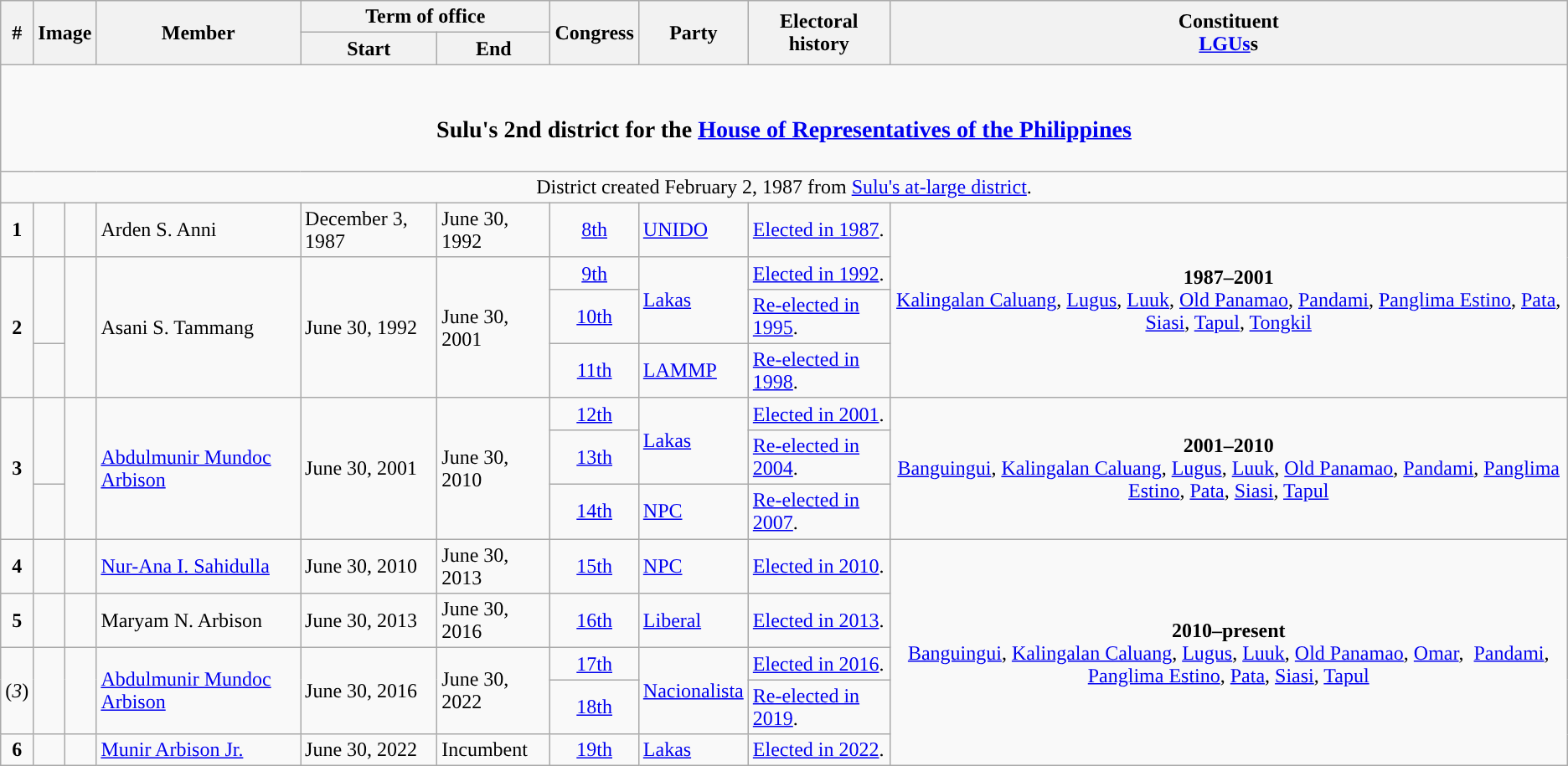<table class=wikitable>
<tr>
<th rowspan="2">#</th>
<th rowspan="2" colspan=2>Image</th>
<th rowspan="2">Member</th>
<th colspan=2>Term of office</th>
<th rowspan="2">Congress</th>
<th rowspan="2">Party</th>
<th rowspan="2">Electoral history</th>
<th rowspan="2">Constituent<br><a href='#'>LGUs</a>s</th>
</tr>
<tr>
<th>Start</th>
<th>End</th>
</tr>
<tr>
<td colspan="10" style="text-align:center;"><br><h3>Sulu's 2nd district for the <a href='#'>House of Representatives of the Philippines</a></h3></td>
</tr>
<tr>
<td colspan="10" style="text-align:center;">District created February 2, 1987 from <a href='#'>Sulu's at-large district</a>.</td>
</tr>
<tr>
<td style="text-align:center;"><strong>1</strong></td>
<td style="color:inherit;background:"></td>
<td></td>
<td>Arden S. Anni</td>
<td>December 3, 1987</td>
<td>June 30, 1992</td>
<td style="text-align:center;"><a href='#'>8th</a></td>
<td><a href='#'>UNIDO</a></td>
<td><a href='#'>Elected in 1987</a>.</td>
<td rowspan="4" style="text-align:center;"><strong>1987–2001</strong><br><a href='#'>Kalingalan Caluang</a>, <a href='#'>Lugus</a>, <a href='#'>Luuk</a>, <a href='#'>Old Panamao</a>, <a href='#'>Pandami</a>, <a href='#'>Panglima Estino</a>, <a href='#'>Pata</a>, <a href='#'>Siasi</a>, <a href='#'>Tapul</a>, <a href='#'>Tongkil</a></td>
</tr>
<tr>
<td rowspan="3" style="text-align:center;"><strong>2</strong></td>
<td rowspan="2" style="color:inherit;background:"></td>
<td rowspan="3"></td>
<td rowspan="3">Asani S. Tammang</td>
<td rowspan="3">June 30, 1992</td>
<td rowspan="3">June 30, 2001</td>
<td style="text-align:center;"><a href='#'>9th</a></td>
<td rowspan="2"><a href='#'>Lakas</a></td>
<td><a href='#'>Elected in 1992</a>.</td>
</tr>
<tr>
<td style="text-align:center;"><a href='#'>10th</a></td>
<td><a href='#'>Re-elected in 1995</a>.</td>
</tr>
<tr>
<td style="color:inherit;background:"></td>
<td style="text-align:center;"><a href='#'>11th</a></td>
<td><a href='#'>LAMMP</a></td>
<td><a href='#'>Re-elected in 1998</a>.</td>
</tr>
<tr>
<td rowspan="3" style="text-align:center;"><strong>3</strong></td>
<td rowspan="2" style="color:inherit;background:"></td>
<td rowspan="3"></td>
<td rowspan="3"><a href='#'>Abdulmunir Mundoc Arbison</a></td>
<td rowspan="3">June 30, 2001</td>
<td rowspan="3">June 30, 2010</td>
<td style="text-align:center;"><a href='#'>12th</a></td>
<td rowspan="2"><a href='#'>Lakas</a></td>
<td><a href='#'>Elected in 2001</a>.</td>
<td rowspan="3" style="text-align:center;"><strong>2001–2010</strong><br><a href='#'>Banguingui</a>, <a href='#'>Kalingalan Caluang</a>, <a href='#'>Lugus</a>, <a href='#'>Luuk</a>, <a href='#'>Old Panamao</a>, <a href='#'>Pandami</a>, <a href='#'>Panglima Estino</a>, <a href='#'>Pata</a>, <a href='#'>Siasi</a>, <a href='#'>Tapul</a></td>
</tr>
<tr>
<td style="text-align:center;"><a href='#'>13th</a></td>
<td><a href='#'>Re-elected in 2004</a>.</td>
</tr>
<tr>
<td style="color:inherit;background:"></td>
<td style="text-align:center;"><a href='#'>14th</a></td>
<td><a href='#'>NPC</a></td>
<td><a href='#'>Re-elected in 2007</a>.</td>
</tr>
<tr>
<td style="text-align:center;"><strong>4</strong></td>
<td style="color:inherit;background:"></td>
<td></td>
<td><a href='#'>Nur-Ana I. Sahidulla</a></td>
<td>June 30, 2010</td>
<td>June 30, 2013</td>
<td style="text-align:center;"><a href='#'>15th</a></td>
<td><a href='#'>NPC</a></td>
<td><a href='#'>Elected in 2010</a>.</td>
<td rowspan=99 style="text-align:center;"><strong>2010–present</strong><br><a href='#'>Banguingui</a>, <a href='#'>Kalingalan Caluang</a>, <a href='#'>Lugus</a>, <a href='#'>Luuk</a>, <a href='#'>Old Panamao</a>, <a href='#'>Omar</a>,  <a href='#'>Pandami</a>, <a href='#'>Panglima Estino</a>, <a href='#'>Pata</a>, <a href='#'>Siasi</a>, <a href='#'>Tapul</a></td>
</tr>
<tr>
<td style="text-align:center;"><strong>5</strong></td>
<td style="color:inherit;background:"></td>
<td></td>
<td>Maryam N. Arbison</td>
<td>June 30, 2013</td>
<td>June 30, 2016</td>
<td style="text-align:center;"><a href='#'>16th</a></td>
<td><a href='#'>Liberal</a></td>
<td><a href='#'>Elected in 2013</a>.</td>
</tr>
<tr>
<td rowspan="2" style="text-align:center;">(<em>3</em>)</td>
<td rowspan="2" style="color:inherit;background:"></td>
<td rowspan="2"></td>
<td rowspan="2"><a href='#'>Abdulmunir Mundoc Arbison</a></td>
<td rowspan="2">June 30, 2016</td>
<td rowspan="2">June 30, 2022</td>
<td style="text-align:center;"><a href='#'>17th</a></td>
<td rowspan="2"><a href='#'>Nacionalista</a></td>
<td><a href='#'>Elected in 2016</a>.</td>
</tr>
<tr>
<td style="text-align:center;"><a href='#'>18th</a></td>
<td><a href='#'>Re-elected in 2019</a>.</td>
</tr>
<tr>
<td style="text-align:center;"><strong>6</strong></td>
<td style="color:inherit;background:"></td>
<td></td>
<td><a href='#'>Munir Arbison Jr.</a></td>
<td>June 30, 2022</td>
<td>Incumbent</td>
<td style="text-align:center;"><a href='#'>19th</a></td>
<td><a href='#'>Lakas</a></td>
<td><a href='#'>Elected in 2022</a>.</td>
</tr>
</table>
